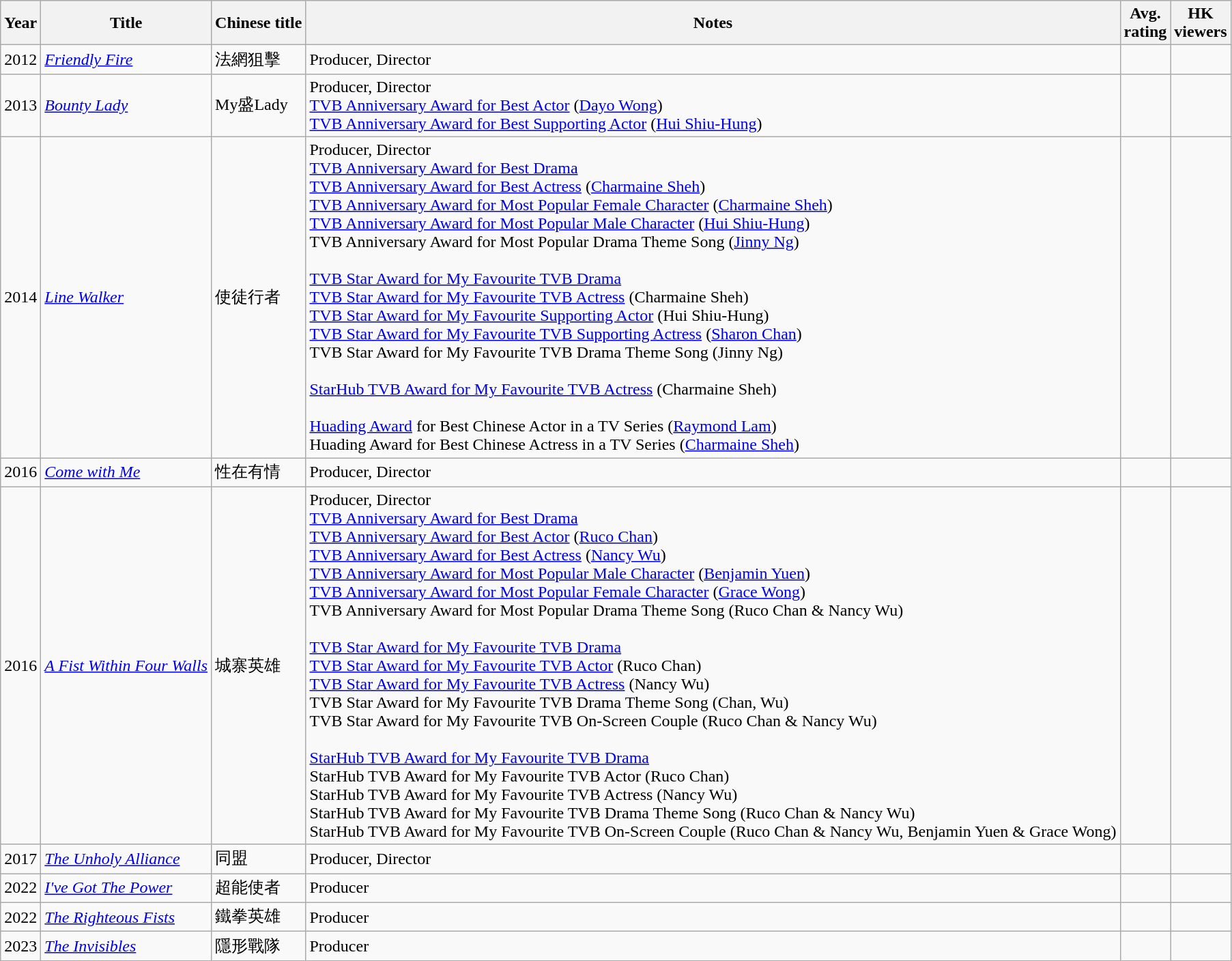<table class="wikitable sortable">
<tr>
<th>Year</th>
<th>Title</th>
<th>Chinese title</th>
<th class="unsortable">Notes</th>
<th>Avg.<br>rating</th>
<th>HK<br>viewers</th>
</tr>
<tr>
<td>2012</td>
<td><em><a href='#'>Friendly Fire</a></em></td>
<td>法網狙擊</td>
<td>Producer, Director</td>
<td></td>
<td></td>
</tr>
<tr>
<td>2013</td>
<td><em><a href='#'>Bounty Lady</a></em></td>
<td>My盛Lady</td>
<td>Producer, Director<br><a href='#'>TVB Anniversary Award for Best Actor</a> (<a href='#'>Dayo Wong</a>)<br><a href='#'>TVB Anniversary Award for Best Supporting Actor</a> (<a href='#'>Hui Shiu-Hung</a>)</td>
<td></td>
<td></td>
</tr>
<tr>
<td>2014</td>
<td><em><a href='#'>Line Walker</a></em></td>
<td>使徒行者</td>
<td>Producer, Director<br><a href='#'>TVB Anniversary Award for Best Drama</a><br><a href='#'>TVB Anniversary Award for Best Actress</a> (<a href='#'>Charmaine Sheh</a>)<br><a href='#'>TVB Anniversary Award for Most Popular Female Character</a> (<a href='#'>Charmaine Sheh</a>)<br><a href='#'>TVB Anniversary Award for Most Popular Male Character</a> (<a href='#'>Hui Shiu-Hung</a>)<br>TVB Anniversary Award for Most Popular Drama Theme Song (<a href='#'>Jinny Ng</a>)<br><br><a href='#'>TVB Star Award for My Favourite TVB Drama</a><br><a href='#'>TVB Star Award for My Favourite TVB Actress</a> (Charmaine Sheh)<br><a href='#'>TVB Star Award for My Favourite Supporting Actor</a> (Hui Shiu-Hung)<br><a href='#'>TVB Star Award for My Favourite TVB Supporting Actress</a> (<a href='#'>Sharon Chan</a>)<br>TVB Star Award for My Favourite TVB Drama Theme Song (Jinny Ng)<br><br><a href='#'>StarHub TVB Award for My Favourite TVB Actress</a> (Charmaine Sheh)<br><br><a href='#'>Huading Award</a> for Best Chinese Actor in a TV Series (<a href='#'>Raymond Lam</a>)<br>Huading Award for Best Chinese Actress in a TV Series (<a href='#'>Charmaine Sheh</a>)</td>
<td></td>
<td></td>
</tr>
<tr>
<td>2016</td>
<td><em><a href='#'>Come with Me</a></em></td>
<td>性在有情</td>
<td>Producer, Director</td>
<td></td>
<td></td>
</tr>
<tr>
<td>2016</td>
<td><em><a href='#'>A Fist Within Four Walls</a></em></td>
<td>城寨英雄</td>
<td>Producer, Director<br><a href='#'>TVB Anniversary Award for Best Drama</a><br><a href='#'>TVB Anniversary Award for Best Actor</a> (<a href='#'>Ruco Chan</a>)<br><a href='#'>TVB Anniversary Award for Best Actress</a> (<a href='#'>Nancy Wu</a>)<br><a href='#'>TVB Anniversary Award for Most Popular Male Character</a> (<a href='#'>Benjamin Yuen</a>)<br><a href='#'>TVB Anniversary Award for Most Popular Female Character</a> (<a href='#'>Grace Wong</a>)<br>TVB Anniversary Award for Most Popular Drama Theme Song (Ruco Chan & Nancy Wu)<br><br><a href='#'>TVB Star Award for My Favourite TVB Drama</a><br><a href='#'>TVB Star Award for My Favourite TVB Actor</a> (Ruco Chan)<br><a href='#'>TVB Star Award for My Favourite TVB Actress</a> (Nancy Wu)<br>TVB Star Award for My Favourite TVB Drama Theme Song (Chan, Wu)<br>TVB Star Award for My Favourite TVB On-Screen Couple (Ruco Chan & Nancy Wu)<br><br><a href='#'>StarHub TVB Award for My Favourite TVB Drama</a><br>StarHub TVB Award for My Favourite TVB Actor (Ruco Chan)<br>StarHub TVB Award for My Favourite TVB Actress (Nancy Wu)<br>StarHub TVB Award for My Favourite TVB Drama Theme Song (Ruco Chan & Nancy Wu)<br>StarHub TVB Award for My Favourite TVB On-Screen Couple (Ruco Chan & Nancy Wu, Benjamin Yuen & Grace Wong)</td>
<td></td>
<td></td>
</tr>
<tr>
<td>2017</td>
<td><em><a href='#'>The Unholy Alliance</a></em></td>
<td>同盟</td>
<td>Producer, Director</td>
<td></td>
<td></td>
</tr>
<tr>
<td>2022</td>
<td><em><a href='#'>I've Got The Power</a></em></td>
<td>超能使者</td>
<td>Producer</td>
<td></td>
</tr>
<tr>
<td>2022</td>
<td><em><a href='#'>The Righteous Fists</a></em></td>
<td>鐵拳英雄</td>
<td>Producer</td>
<td></td>
<td></td>
</tr>
<tr>
<td>2023</td>
<td><em><a href='#'>The Invisibles</a></em></td>
<td>隱形戰隊</td>
<td>Producer</td>
<td></td>
<td></td>
</tr>
</table>
